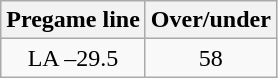<table class="wikitable">
<tr align="center">
<th style=>Pregame line</th>
<th style=>Over/under</th>
</tr>
<tr align="center">
<td>LA –29.5</td>
<td>58</td>
</tr>
</table>
